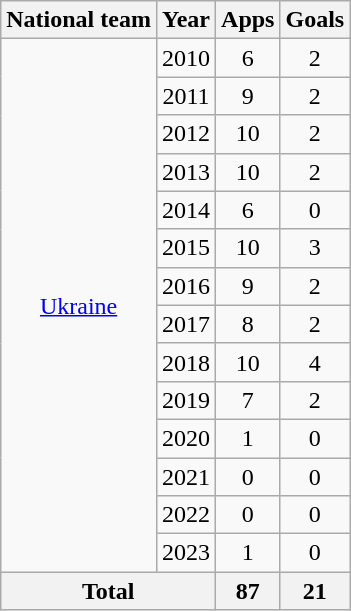<table class="wikitable" style="text-align:center">
<tr>
<th>National team</th>
<th>Year</th>
<th>Apps</th>
<th>Goals</th>
</tr>
<tr>
<td rowspan="14"><a href='#'>Ukraine</a></td>
<td>2010</td>
<td>6</td>
<td>2</td>
</tr>
<tr>
<td>2011</td>
<td>9</td>
<td>2</td>
</tr>
<tr>
<td>2012</td>
<td>10</td>
<td>2</td>
</tr>
<tr>
<td>2013</td>
<td>10</td>
<td>2</td>
</tr>
<tr>
<td>2014</td>
<td>6</td>
<td>0</td>
</tr>
<tr>
<td>2015</td>
<td>10</td>
<td>3</td>
</tr>
<tr>
<td>2016</td>
<td>9</td>
<td>2</td>
</tr>
<tr>
<td>2017</td>
<td>8</td>
<td>2</td>
</tr>
<tr>
<td>2018</td>
<td>10</td>
<td>4</td>
</tr>
<tr>
<td>2019</td>
<td>7</td>
<td>2</td>
</tr>
<tr>
<td>2020</td>
<td>1</td>
<td>0</td>
</tr>
<tr>
<td>2021</td>
<td>0</td>
<td>0</td>
</tr>
<tr>
<td>2022</td>
<td>0</td>
<td>0</td>
</tr>
<tr>
<td>2023</td>
<td>1</td>
<td>0</td>
</tr>
<tr>
<th colspan="2">Total</th>
<th>87</th>
<th>21</th>
</tr>
</table>
